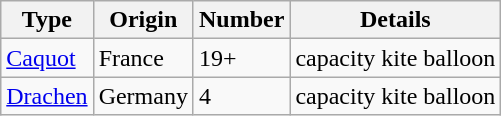<table class="wikitable">
<tr>
<th>Type</th>
<th>Origin</th>
<th>Number</th>
<th>Details</th>
</tr>
<tr>
<td><a href='#'>Caquot</a></td>
<td>France</td>
<td>19+</td>
<td> capacity kite balloon</td>
</tr>
<tr>
<td><a href='#'>Drachen</a></td>
<td>Germany</td>
<td>4</td>
<td> capacity kite balloon</td>
</tr>
</table>
